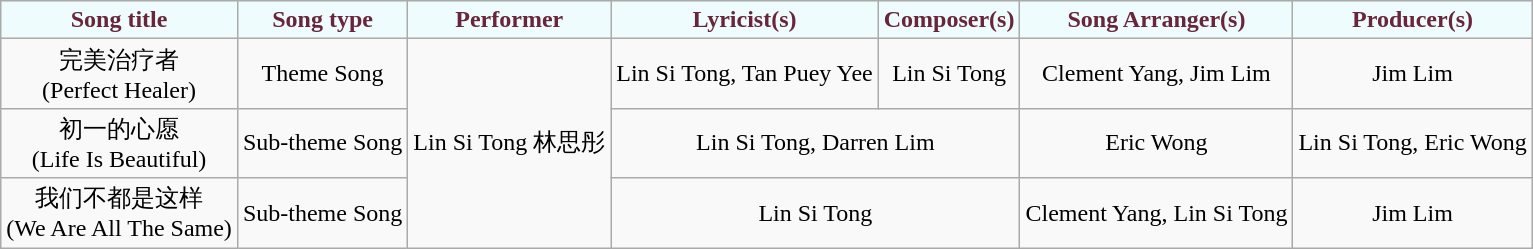<table class="wikitable" align=center>
<tr>
<th style="background:#eefcfd; color:#69253a">Song title</th>
<th style="background:#eefcfd; color:#69253a">Song type</th>
<th style="background:#eefcfd; color:#69253a">Performer</th>
<th style="background:#eefcfd; color:#69253a">Lyricist(s)</th>
<th style="background:#eefcfd; color:#69253a">Composer(s)</th>
<th style="background:#eefcfd; color:#69253a">Song Arranger(s)</th>
<th style="background:#eefcfd; color:#69253a">Producer(s)</th>
</tr>
<tr>
<td align="center">完美治疗者 <br> (Perfect Healer)</td>
<td align="center">Theme Song</td>
<td rowspan=3 align="center">Lin Si Tong 林思彤</td>
<td align="center">Lin Si Tong, Tan Puey Yee</td>
<td align="center">Lin Si Tong</td>
<td align="center">Clement Yang, Jim Lim</td>
<td align="center">Jim Lim</td>
</tr>
<tr>
<td align="center">初一的心愿 <br> (Life Is Beautiful)</td>
<td align="center">Sub-theme Song</td>
<td colspan=2 align="center">Lin Si Tong, Darren Lim</td>
<td align="center">Eric Wong</td>
<td align="center">Lin Si Tong, Eric Wong</td>
</tr>
<tr>
<td align="center">我们不都是这样 <br> (We Are All The Same)</td>
<td align="center">Sub-theme Song</td>
<td colspan=2 align="center">Lin Si Tong</td>
<td align="center">Clement Yang, Lin Si Tong</td>
<td align="center">Jim Lim</td>
</tr>
</table>
